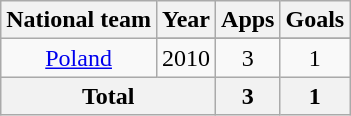<table class="wikitable" style="text-align:center">
<tr>
<th>National team</th>
<th>Year</th>
<th>Apps</th>
<th>Goals</th>
</tr>
<tr>
<td rowspan=2><a href='#'>Poland</a></td>
</tr>
<tr>
<td>2010</td>
<td>3</td>
<td>1</td>
</tr>
<tr>
<th colspan="2">Total</th>
<th>3</th>
<th>1</th>
</tr>
</table>
